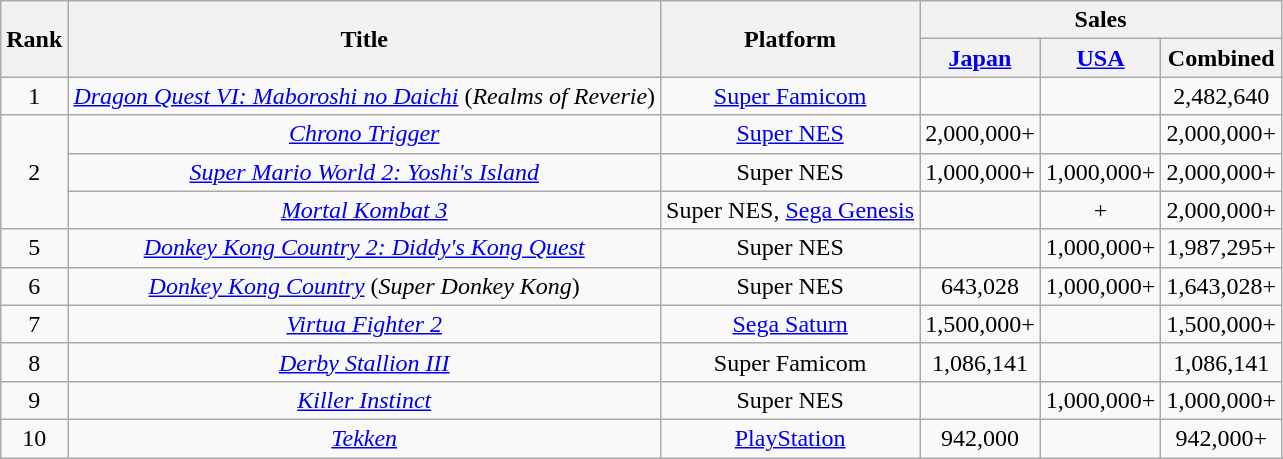<table class="wikitable sortable" style="text-align:center">
<tr>
<th rowspan="2">Rank</th>
<th rowspan="2">Title</th>
<th rowspan="2">Platform</th>
<th colspan="3">Sales</th>
</tr>
<tr>
<th><a href='#'>Japan</a></th>
<th><a href='#'>USA</a></th>
<th>Combined</th>
</tr>
<tr>
<td>1</td>
<td><em><a href='#'>Dragon Quest VI: Maboroshi no Daichi</a></em> (<em>Realms of Reverie</em>)</td>
<td><a href='#'>Super Famicom</a></td>
<td></td>
<td></td>
<td>2,482,640</td>
</tr>
<tr>
<td rowspan="3">2</td>
<td><em><a href='#'>Chrono Trigger</a></em></td>
<td><a href='#'>Super NES</a></td>
<td>2,000,000+</td>
<td></td>
<td>2,000,000+</td>
</tr>
<tr>
<td><em><a href='#'>Super Mario World 2: Yoshi's Island</a></em></td>
<td>Super NES</td>
<td>1,000,000+</td>
<td>1,000,000+</td>
<td>2,000,000+</td>
</tr>
<tr>
<td><em><a href='#'>Mortal Kombat 3</a></em></td>
<td>Super NES, <a href='#'>Sega Genesis</a></td>
<td></td>
<td>+</td>
<td>2,000,000+</td>
</tr>
<tr>
<td>5</td>
<td><em><a href='#'>Donkey Kong Country 2: Diddy's Kong Quest</a></em></td>
<td>Super NES</td>
<td></td>
<td>1,000,000+</td>
<td>1,987,295+</td>
</tr>
<tr>
<td>6</td>
<td><em><a href='#'>Donkey Kong Country</a></em> (<em>Super Donkey Kong</em>)</td>
<td>Super NES</td>
<td>643,028</td>
<td>1,000,000+</td>
<td>1,643,028+</td>
</tr>
<tr>
<td>7</td>
<td><em><a href='#'>Virtua Fighter 2</a></em></td>
<td><a href='#'>Sega Saturn</a></td>
<td>1,500,000+</td>
<td></td>
<td>1,500,000+</td>
</tr>
<tr>
<td>8</td>
<td><em><a href='#'>Derby Stallion III</a></em></td>
<td>Super Famicom</td>
<td>1,086,141</td>
<td></td>
<td>1,086,141</td>
</tr>
<tr>
<td>9</td>
<td><em><a href='#'>Killer Instinct</a></em></td>
<td>Super NES</td>
<td></td>
<td>1,000,000+</td>
<td>1,000,000+</td>
</tr>
<tr>
<td>10</td>
<td><em><a href='#'>Tekken</a></em></td>
<td><a href='#'>PlayStation</a></td>
<td>942,000</td>
<td></td>
<td>942,000+</td>
</tr>
</table>
